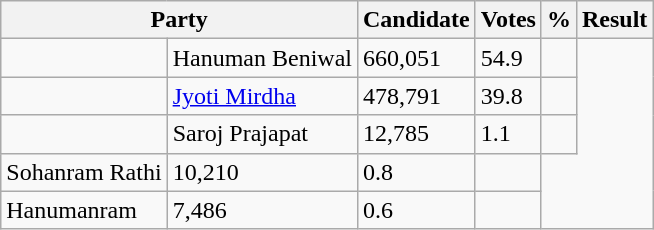<table class="wikitable">
<tr>
<th colspan=2>Party</th>
<th>Candidate</th>
<th>Votes</th>
<th>%</th>
<th>Result</th>
</tr>
<tr>
<td></td>
<td>Hanuman Beniwal</td>
<td>660,051</td>
<td>54.9</td>
<td></td>
</tr>
<tr>
<td></td>
<td><a href='#'>Jyoti Mirdha</a></td>
<td>478,791</td>
<td>39.8</td>
<td></td>
</tr>
<tr>
<td></td>
<td>Saroj Prajapat</td>
<td>12,785</td>
<td>1.1</td>
<td></td>
</tr>
<tr>
<td>Sohanram Rathi</td>
<td>10,210</td>
<td>0.8</td>
<td></td>
</tr>
<tr>
<td>Hanumanram</td>
<td>7,486</td>
<td>0.6</td>
<td></td>
</tr>
</table>
